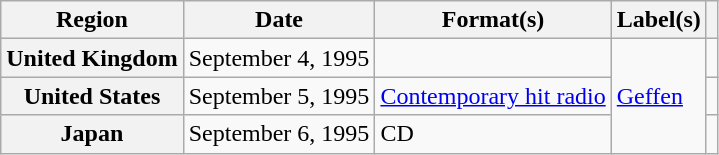<table class="wikitable plainrowheaders">
<tr>
<th scope="col">Region</th>
<th scope="col">Date</th>
<th scope="col">Format(s)</th>
<th scope="col">Label(s)</th>
<th scope="col"></th>
</tr>
<tr>
<th scope="row">United Kingdom</th>
<td>September 4, 1995</td>
<td></td>
<td rowspan="3"><a href='#'>Geffen</a></td>
<td></td>
</tr>
<tr>
<th scope="row">United States</th>
<td>September 5, 1995</td>
<td><a href='#'>Contemporary hit radio</a></td>
<td></td>
</tr>
<tr>
<th scope="row">Japan</th>
<td>September 6, 1995</td>
<td>CD</td>
<td></td>
</tr>
</table>
